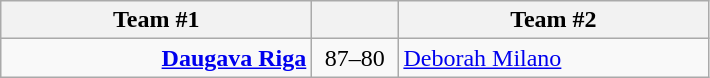<table class=wikitable style="text-align:center">
<tr>
<th width=200>Team #1</th>
<th width=50></th>
<th width=200>Team #2</th>
</tr>
<tr>
<td align=right><strong><a href='#'>Daugava Riga</a></strong> </td>
<td>87–80</td>
<td align=left> <a href='#'>Deborah Milano</a></td>
</tr>
</table>
